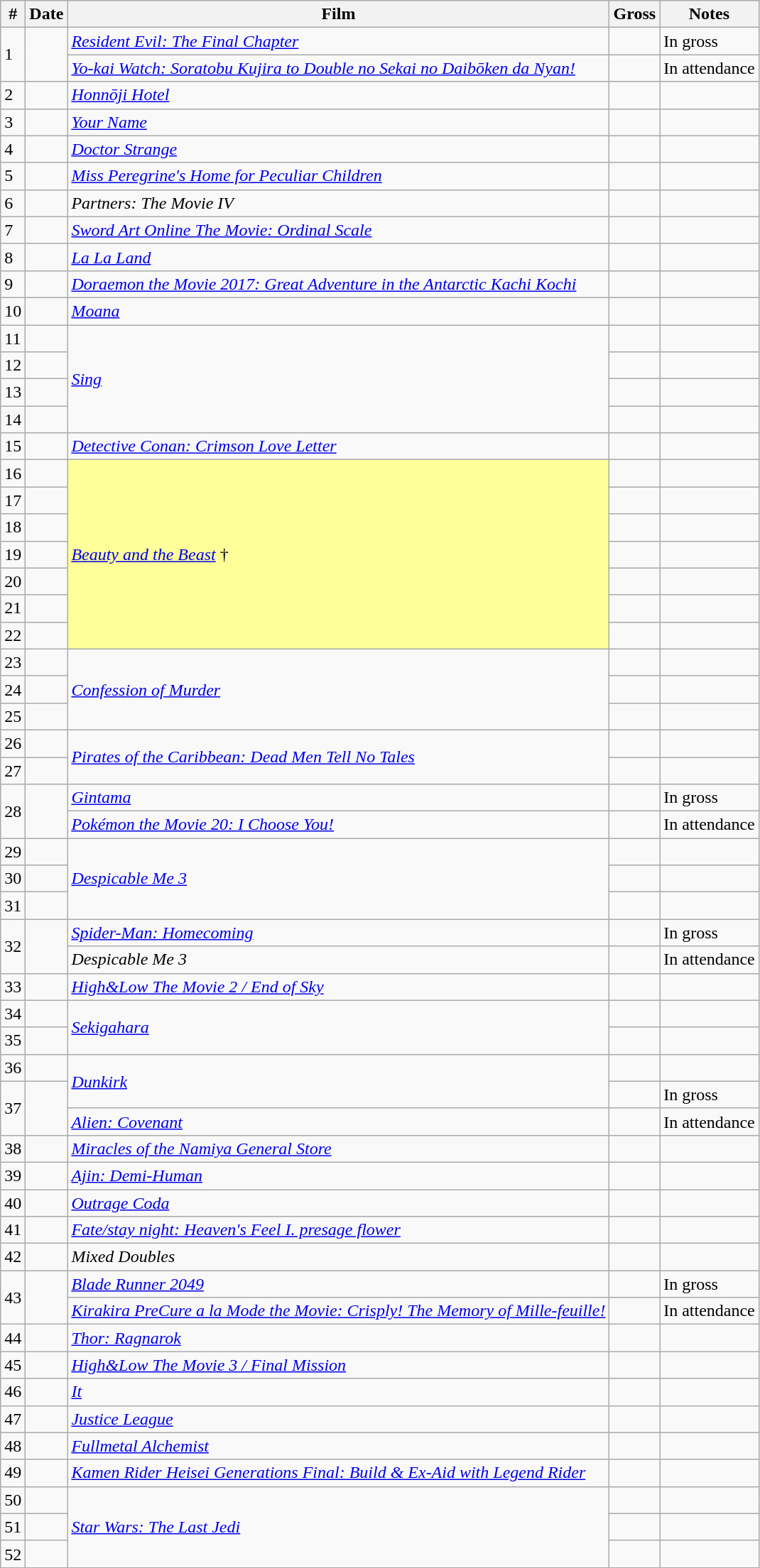<table class="wikitable sortable">
<tr>
<th>#</th>
<th>Date</th>
<th>Film</th>
<th>Gross</th>
<th>Notes</th>
</tr>
<tr>
<td rowspan="2">1</td>
<td rowspan="2"></td>
<td><em><a href='#'>Resident Evil: The Final Chapter</a></em></td>
<td></td>
<td>In gross</td>
</tr>
<tr>
<td><em><a href='#'>Yo-kai Watch: Soratobu Kujira to Double no Sekai no Daibōken da Nyan!</a></em></td>
<td></td>
<td>In attendance</td>
</tr>
<tr>
<td>2</td>
<td></td>
<td><em><a href='#'>Honnōji Hotel</a></em></td>
<td></td>
<td></td>
</tr>
<tr>
<td>3</td>
<td></td>
<td><em><a href='#'>Your Name</a></em></td>
<td></td>
<td></td>
</tr>
<tr>
<td>4</td>
<td></td>
<td><em><a href='#'>Doctor Strange</a></em></td>
<td></td>
<td></td>
</tr>
<tr>
<td>5</td>
<td></td>
<td><em><a href='#'>Miss Peregrine's Home for Peculiar Children</a></em></td>
<td></td>
<td></td>
</tr>
<tr>
<td>6</td>
<td></td>
<td><em>Partners: The Movie IV</em></td>
<td></td>
<td></td>
</tr>
<tr>
<td>7</td>
<td></td>
<td><em><a href='#'>Sword Art Online The Movie: Ordinal Scale</a></em></td>
<td></td>
<td></td>
</tr>
<tr>
<td>8</td>
<td></td>
<td><em><a href='#'>La La Land</a></em></td>
<td></td>
<td></td>
</tr>
<tr>
<td>9</td>
<td></td>
<td><em><a href='#'>Doraemon the Movie 2017: Great Adventure in the Antarctic Kachi Kochi</a></em></td>
<td></td>
<td></td>
</tr>
<tr>
<td>10</td>
<td></td>
<td><em><a href='#'>Moana</a></em></td>
<td></td>
<td></td>
</tr>
<tr>
<td>11</td>
<td></td>
<td rowspan="4"><em><a href='#'>Sing</a></em></td>
<td></td>
<td></td>
</tr>
<tr>
<td>12</td>
<td></td>
<td></td>
<td></td>
</tr>
<tr>
<td>13</td>
<td></td>
<td></td>
<td></td>
</tr>
<tr>
<td>14</td>
<td></td>
<td></td>
<td></td>
</tr>
<tr>
<td>15</td>
<td></td>
<td><em><a href='#'>Detective Conan: Crimson Love Letter</a></em></td>
<td></td>
<td></td>
</tr>
<tr>
<td>16</td>
<td></td>
<td rowspan="7" style="background-color:#FFFF99"><em><a href='#'>Beauty and the Beast</a></em> †</td>
<td></td>
<td></td>
</tr>
<tr>
<td>17</td>
<td></td>
<td></td>
<td></td>
</tr>
<tr>
<td>18</td>
<td></td>
<td></td>
<td></td>
</tr>
<tr>
<td>19</td>
<td></td>
<td></td>
<td></td>
</tr>
<tr>
<td>20</td>
<td></td>
<td></td>
<td></td>
</tr>
<tr>
<td>21</td>
<td></td>
<td></td>
<td></td>
</tr>
<tr>
<td>22</td>
<td></td>
<td></td>
<td></td>
</tr>
<tr>
<td>23</td>
<td></td>
<td rowspan="3"><em><a href='#'>Confession of Murder</a></em></td>
<td></td>
<td></td>
</tr>
<tr>
<td>24</td>
<td></td>
<td></td>
<td></td>
</tr>
<tr>
<td>25</td>
<td></td>
<td></td>
<td></td>
</tr>
<tr>
<td>26</td>
<td></td>
<td rowspan="2"><em><a href='#'>Pirates of the Caribbean: Dead Men Tell No Tales</a></em></td>
<td></td>
<td></td>
</tr>
<tr>
<td>27</td>
<td></td>
<td></td>
<td></td>
</tr>
<tr>
<td rowspan="2">28</td>
<td rowspan="2"></td>
<td><em><a href='#'>Gintama</a></em></td>
<td></td>
<td>In gross</td>
</tr>
<tr>
<td><em><a href='#'>Pokémon the Movie 20: I Choose You!</a></em></td>
<td></td>
<td>In attendance</td>
</tr>
<tr>
<td>29</td>
<td></td>
<td rowspan="3"><em><a href='#'>Despicable Me 3</a></em></td>
<td></td>
<td></td>
</tr>
<tr>
<td>30</td>
<td></td>
<td></td>
<td></td>
</tr>
<tr>
<td>31</td>
<td></td>
<td></td>
<td></td>
</tr>
<tr>
<td rowspan="2">32</td>
<td rowspan="2"></td>
<td><em><a href='#'>Spider-Man: Homecoming</a></em></td>
<td></td>
<td>In gross</td>
</tr>
<tr>
<td><em>Despicable Me 3</em></td>
<td></td>
<td>In attendance</td>
</tr>
<tr>
<td>33</td>
<td></td>
<td><em><a href='#'>High&Low The Movie 2 / End of Sky</a></em></td>
<td></td>
<td></td>
</tr>
<tr>
<td>34</td>
<td></td>
<td rowspan="2"><em><a href='#'>Sekigahara</a></em></td>
<td></td>
<td></td>
</tr>
<tr>
<td>35</td>
<td></td>
<td></td>
<td></td>
</tr>
<tr>
<td>36</td>
<td></td>
<td rowspan="2"><em><a href='#'>Dunkirk</a></em></td>
<td></td>
<td></td>
</tr>
<tr>
<td rowspan="2">37</td>
<td rowspan="2"></td>
<td></td>
<td>In gross</td>
</tr>
<tr>
<td><em><a href='#'>Alien: Covenant</a></em></td>
<td></td>
<td>In attendance</td>
</tr>
<tr>
<td>38</td>
<td></td>
<td><em><a href='#'>Miracles of the Namiya General Store</a></em></td>
<td></td>
<td></td>
</tr>
<tr>
<td>39</td>
<td></td>
<td><em><a href='#'>Ajin: Demi-Human</a></em></td>
<td></td>
<td></td>
</tr>
<tr>
<td>40</td>
<td></td>
<td><em><a href='#'>Outrage Coda</a></em></td>
<td></td>
<td></td>
</tr>
<tr>
<td>41</td>
<td></td>
<td><em><a href='#'>Fate/stay night: Heaven's Feel I. presage flower</a></em></td>
<td></td>
<td></td>
</tr>
<tr>
<td>42</td>
<td></td>
<td><em>Mixed Doubles</em></td>
<td></td>
<td></td>
</tr>
<tr>
<td rowspan="2">43</td>
<td rowspan="2"></td>
<td><em><a href='#'>Blade Runner 2049</a></em></td>
<td></td>
<td>In gross</td>
</tr>
<tr>
<td><em><a href='#'>Kirakira PreCure a la Mode the Movie: Crisply! The Memory of Mille-feuille!</a></em></td>
<td></td>
<td>In attendance</td>
</tr>
<tr>
<td>44</td>
<td></td>
<td><em><a href='#'>Thor: Ragnarok</a></em></td>
<td></td>
<td></td>
</tr>
<tr>
<td>45</td>
<td></td>
<td><em><a href='#'>High&Low The Movie 3 / Final Mission</a></em></td>
<td></td>
<td></td>
</tr>
<tr>
<td>46</td>
<td></td>
<td><em><a href='#'>It</a></em></td>
<td></td>
<td></td>
</tr>
<tr>
<td>47</td>
<td></td>
<td><em><a href='#'>Justice League</a></em></td>
<td></td>
<td></td>
</tr>
<tr>
<td>48</td>
<td></td>
<td><em><a href='#'>Fullmetal Alchemist</a></em></td>
<td></td>
<td></td>
</tr>
<tr>
<td>49</td>
<td></td>
<td><em><a href='#'>Kamen Rider Heisei Generations Final: Build & Ex-Aid with Legend Rider</a></em></td>
<td></td>
<td></td>
</tr>
<tr>
<td>50</td>
<td></td>
<td rowspan="3"><em><a href='#'>Star Wars: The Last Jedi</a></em></td>
<td></td>
<td></td>
</tr>
<tr>
<td>51</td>
<td></td>
<td></td>
<td></td>
</tr>
<tr>
<td>52</td>
<td></td>
<td></td>
<td></td>
</tr>
</table>
